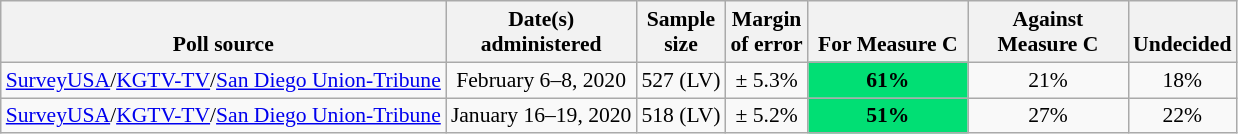<table class="wikitable" style="font-size:90%;text-align:center;">
<tr valign=bottom>
<th>Poll source</th>
<th>Date(s)<br>administered</th>
<th>Sample<br>size</th>
<th>Margin<br>of error</th>
<th style="width:100px;">For Measure C</th>
<th style="width:100px;">Against Measure C</th>
<th>Undecided</th>
</tr>
<tr>
<td style="text-align:left;"><a href='#'>SurveyUSA</a>/<a href='#'>KGTV-TV</a>/<a href='#'>San Diego Union-Tribune</a></td>
<td>February 6–8, 2020</td>
<td>527 (LV)</td>
<td>± 5.3%</td>
<td style="background: rgb(1,223,116);"><strong>61%</strong></td>
<td>21%</td>
<td>18%</td>
</tr>
<tr>
<td style="text-align:left;"><a href='#'>SurveyUSA</a>/<a href='#'>KGTV-TV</a>/<a href='#'>San Diego Union-Tribune</a></td>
<td>January 16–19, 2020</td>
<td>518 (LV)</td>
<td>± 5.2%</td>
<td style="background: rgb(1,223,116);"><strong>51%</strong></td>
<td>27%</td>
<td>22%</td>
</tr>
</table>
